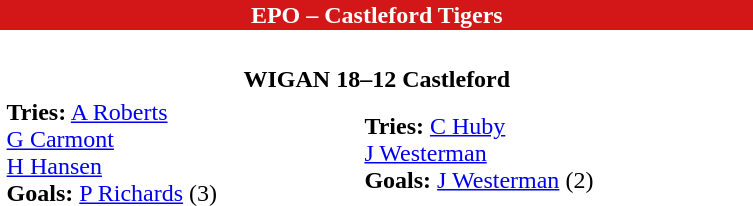<table class="toccolours collapsible collapsed" border="0" align="right" width="40%" style="margin:1em;">
<tr>
<th colspan=2 style="background:#D31718; color:#FFFFFF;">EPO – Castleford Tigers</th>
</tr>
<tr>
<td><br><table border=0 width=100%>
<tr>
<th colspan=2>WIGAN 18–12 Castleford</th>
</tr>
<tr>
<td><strong>Tries:</strong> <a href='#'>A Roberts</a><br><a href='#'>G Carmont</a><br><a href='#'>H Hansen</a><br><strong>Goals:</strong> <a href='#'>P Richards</a> (3)</td>
<td><strong>Tries:</strong> <a href='#'>C Huby</a><br><a href='#'>J Westerman</a><br><strong>Goals:</strong> <a href='#'>J Westerman</a> (2)</td>
</tr>
</table>
</td>
</tr>
</table>
